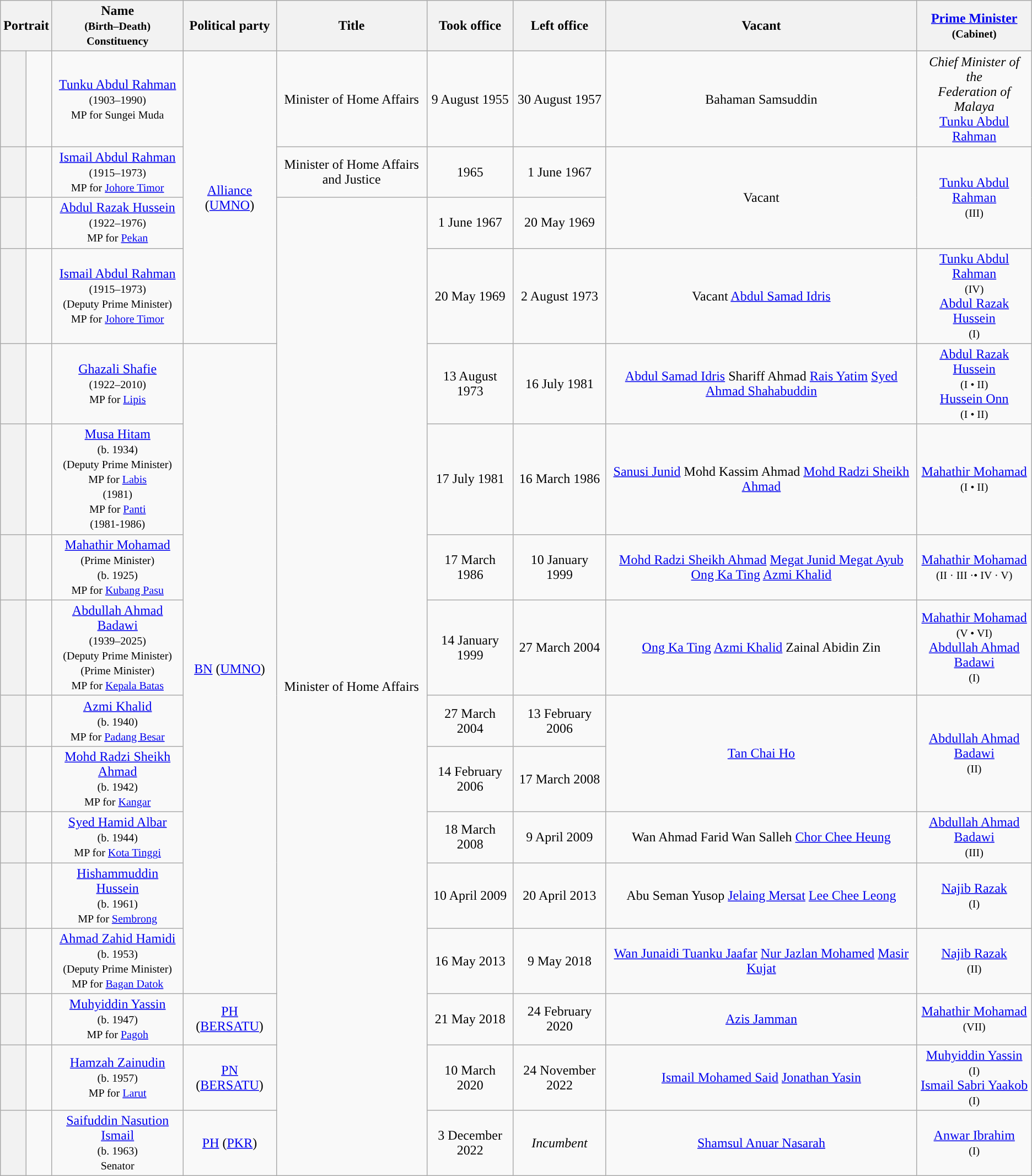<table class="wikitable" style="text-align:center;">
<tr>
<th colspan=2>Portrait</th>
<th>Name<br><small>(Birth–Death)<br>Constituency</small></th>
<th>Political party</th>
<th>Title</th>
<th>Took office</th>
<th>Left office</th>
<th>Vacant</th>
<th><a href='#'>Prime Minister</a><br><small>(Cabinet)</small></th>
</tr>
<tr>
<th style="background:"></th>
<td></td>
<td><a href='#'>Tunku Abdul Rahman</a><br><small>(1903–1990)<br>MP for Sungei Muda</small></td>
<td rowspan=4><a href='#'>Alliance</a> (<a href='#'>UMNO</a>)</td>
<td>Minister of Home Affairs</td>
<td>9 August 1955</td>
<td>30 August 1957</td>
<td>Bahaman Samsuddin</td>
<td><em>Chief Minister of the <br>Federation of Malaya</em><br><a href='#'>Tunku Abdul Rahman</a></td>
</tr>
<tr>
<th style="background:"></th>
<td></td>
<td><a href='#'>Ismail Abdul Rahman</a><br><small>(1915–1973)<br>MP for <a href='#'>Johore Timor</a></small></td>
<td>Minister of Home Affairs and Justice</td>
<td>1965</td>
<td>1 June 1967</td>
<td rowspan="2">Vacant</td>
<td rowspan="2"><a href='#'>Tunku Abdul Rahman</a><br><small>(III)</small></td>
</tr>
<tr>
<th style="background:"></th>
<td></td>
<td><a href='#'>Abdul Razak Hussein</a><br><small>(1922–1976)<br>MP for <a href='#'>Pekan</a></small></td>
<td rowspan=14>Minister of Home Affairs</td>
<td>1 June 1967</td>
<td>20 May 1969</td>
</tr>
<tr>
<th style="background:"></th>
<td></td>
<td><a href='#'>Ismail Abdul Rahman</a><br><small>(1915–1973)<br>(Deputy Prime Minister) <br>MP for <a href='#'>Johore Timor</a></small></td>
<td>20 May 1969</td>
<td>2 August 1973</td>
<td>Vacant  <a href='#'>Abdul Samad Idris</a> </td>
<td><a href='#'>Tunku Abdul Rahman</a><br><small>(IV)</small><br><a href='#'>Abdul Razak Hussein</a><br><small>(I)</small></td>
</tr>
<tr>
<th style="background:"></th>
<td></td>
<td><a href='#'>Ghazali Shafie</a><br><small>(1922–2010)<br>MP for <a href='#'>Lipis</a></small></td>
<td rowspan=9><a href='#'>BN</a> (<a href='#'>UMNO</a>)</td>
<td>13 August 1973</td>
<td>16 July 1981</td>
<td><a href='#'>Abdul Samad Idris</a>  Shariff Ahmad  <a href='#'>Rais Yatim</a>  <a href='#'>Syed Ahmad Shahabuddin</a> </td>
<td><a href='#'>Abdul Razak Hussein</a><br><small>(I • II)</small><br><a href='#'>Hussein Onn</a><br><small>(I • II)</small></td>
</tr>
<tr>
<th style="background:"></th>
<td></td>
<td><a href='#'>Musa Hitam</a><br><small>(b. 1934)<br>(Deputy Prime Minister) <br>MP for <a href='#'>Labis</a><br> (1981) <br> MP for <a href='#'>Panti</a><br> (1981-1986) </small></td>
<td>17 July 1981</td>
<td>16 March 1986</td>
<td><a href='#'>Sanusi Junid</a>  Mohd Kassim Ahmad  <a href='#'>Mohd Radzi Sheikh Ahmad</a> </td>
<td><a href='#'>Mahathir Mohamad</a><br><small>(I • II)</small></td>
</tr>
<tr>
<th style="background:"></th>
<td></td>
<td><a href='#'>Mahathir Mohamad</a><br><small>(Prime Minister) <br> (b. 1925)<br>MP for <a href='#'>Kubang Pasu</a></small></td>
<td>17 March 1986</td>
<td>10 January 1999</td>
<td><a href='#'>Mohd Radzi Sheikh Ahmad</a>  <a href='#'>Megat Junid Megat Ayub</a>  <a href='#'>Ong Ka Ting</a>  <a href='#'>Azmi Khalid</a> </td>
<td><a href='#'>Mahathir Mohamad</a><br><small>(II · III ·• IV · V)</small></td>
</tr>
<tr>
<th style="background:"></th>
<td></td>
<td><a href='#'>Abdullah Ahmad Badawi</a><br><small>(1939–2025)<br>(Deputy Prime Minister) <br>(Prime Minister) <br>MP for <a href='#'>Kepala Batas</a></small></td>
<td>14 January 1999</td>
<td>27 March 2004</td>
<td><a href='#'>Ong Ka Ting</a>  <a href='#'>Azmi Khalid</a>  Zainal Abidin Zin </td>
<td><a href='#'>Mahathir Mohamad</a><br><small>(V • VI)</small><br><a href='#'>Abdullah Ahmad Badawi</a><br><small>(I)</small></td>
</tr>
<tr>
<th style="background:"></th>
<td></td>
<td><a href='#'>Azmi Khalid</a><br><small>(b. 1940)<br>MP for <a href='#'>Padang Besar</a></small></td>
<td>27 March 2004</td>
<td>13 February 2006</td>
<td rowspan="2"><a href='#'>Tan Chai Ho</a></td>
<td rowspan="2"><a href='#'>Abdullah Ahmad Badawi</a><br><small>(II)</small></td>
</tr>
<tr>
<th style="background:"></th>
<td></td>
<td><a href='#'>Mohd Radzi Sheikh Ahmad</a><br><small>(b. 1942)<br>MP for <a href='#'>Kangar</a></small></td>
<td>14 February 2006</td>
<td>17 March 2008</td>
</tr>
<tr>
<th style="background:"></th>
<td></td>
<td><a href='#'>Syed Hamid Albar</a><br><small>(b. 1944)<br>MP for <a href='#'>Kota Tinggi</a></small></td>
<td>18 March 2008</td>
<td>9 April 2009</td>
<td>Wan Ahmad Farid Wan Salleh <a href='#'>Chor Chee Heung</a></td>
<td><a href='#'>Abdullah Ahmad Badawi</a><br><small>(III)</small></td>
</tr>
<tr>
<th style="background:"></th>
<td></td>
<td><a href='#'>Hishammuddin Hussein</a><br><small>(b. 1961)<br>MP for <a href='#'>Sembrong</a></small></td>
<td>10 April 2009</td>
<td>20 April 2013</td>
<td>Abu Seman Yusop  <a href='#'>Jelaing Mersat</a>  <a href='#'>Lee Chee Leong</a> </td>
<td><a href='#'>Najib Razak</a><br><small>(I)</small></td>
</tr>
<tr>
<th style="background:"></th>
<td></td>
<td><a href='#'>Ahmad Zahid Hamidi</a><br><small>(b. 1953)<br>(Deputy Prime Minister) <br>MP for <a href='#'>Bagan Datok</a></small></td>
<td>16 May 2013</td>
<td>9 May 2018</td>
<td><a href='#'>Wan Junaidi Tuanku Jaafar</a> <a href='#'>Nur Jazlan Mohamed</a>  <a href='#'>Masir Kujat</a> </td>
<td><a href='#'>Najib Razak</a><br><small>(II)</small></td>
</tr>
<tr>
<th style="background:"></th>
<td></td>
<td><a href='#'>Muhyiddin Yassin</a><br><small>(b. 1947)<br>MP for <a href='#'>Pagoh</a></small></td>
<td><a href='#'>PH</a> (<a href='#'>BERSATU</a>)</td>
<td>21 May 2018</td>
<td>24 February 2020</td>
<td><a href='#'>Azis Jamman</a></td>
<td><a href='#'>Mahathir Mohamad</a><br><small>(VII)</small></td>
</tr>
<tr>
<th style="background:"></th>
<td></td>
<td><a href='#'>Hamzah Zainudin</a><br><small>(b. 1957)<br>MP for <a href='#'>Larut</a></small></td>
<td><a href='#'>PN</a> (<a href='#'>BERSATU</a>)</td>
<td>10 March 2020</td>
<td>24 November 2022</td>
<td><a href='#'>Ismail Mohamed Said</a> <a href='#'>Jonathan Yasin</a></td>
<td><a href='#'>Muhyiddin Yassin</a><br><small>(I)</small><br><a href='#'>Ismail Sabri Yaakob</a><br><small>(I)</small></td>
</tr>
<tr>
<th style="background:"></th>
<td></td>
<td><a href='#'>Saifuddin Nasution Ismail</a><br><small>(b. 1963)<br>Senator</small></td>
<td><a href='#'>PH</a> (<a href='#'>PKR</a>)</td>
<td>3 December 2022</td>
<td><em>Incumbent</em></td>
<td><a href='#'>Shamsul Anuar Nasarah</a></td>
<td><a href='#'>Anwar Ibrahim</a><br><small>(I)</small></td>
</tr>
</table>
